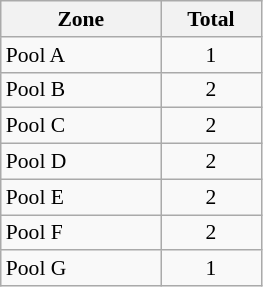<table class=wikitable style="text-align:center; font-size:90%">
<tr>
<th width=100>Zone</th>
<th width=60>Total</th>
</tr>
<tr>
<td align=left>Pool A</td>
<td>1</td>
</tr>
<tr>
<td align=left>Pool B</td>
<td>2</td>
</tr>
<tr>
<td align=left>Pool C</td>
<td>2</td>
</tr>
<tr>
<td align=left>Pool D</td>
<td>2</td>
</tr>
<tr>
<td align=left>Pool E</td>
<td>2</td>
</tr>
<tr>
<td align=left>Pool F</td>
<td>2</td>
</tr>
<tr>
<td align=left>Pool G</td>
<td>1</td>
</tr>
</table>
